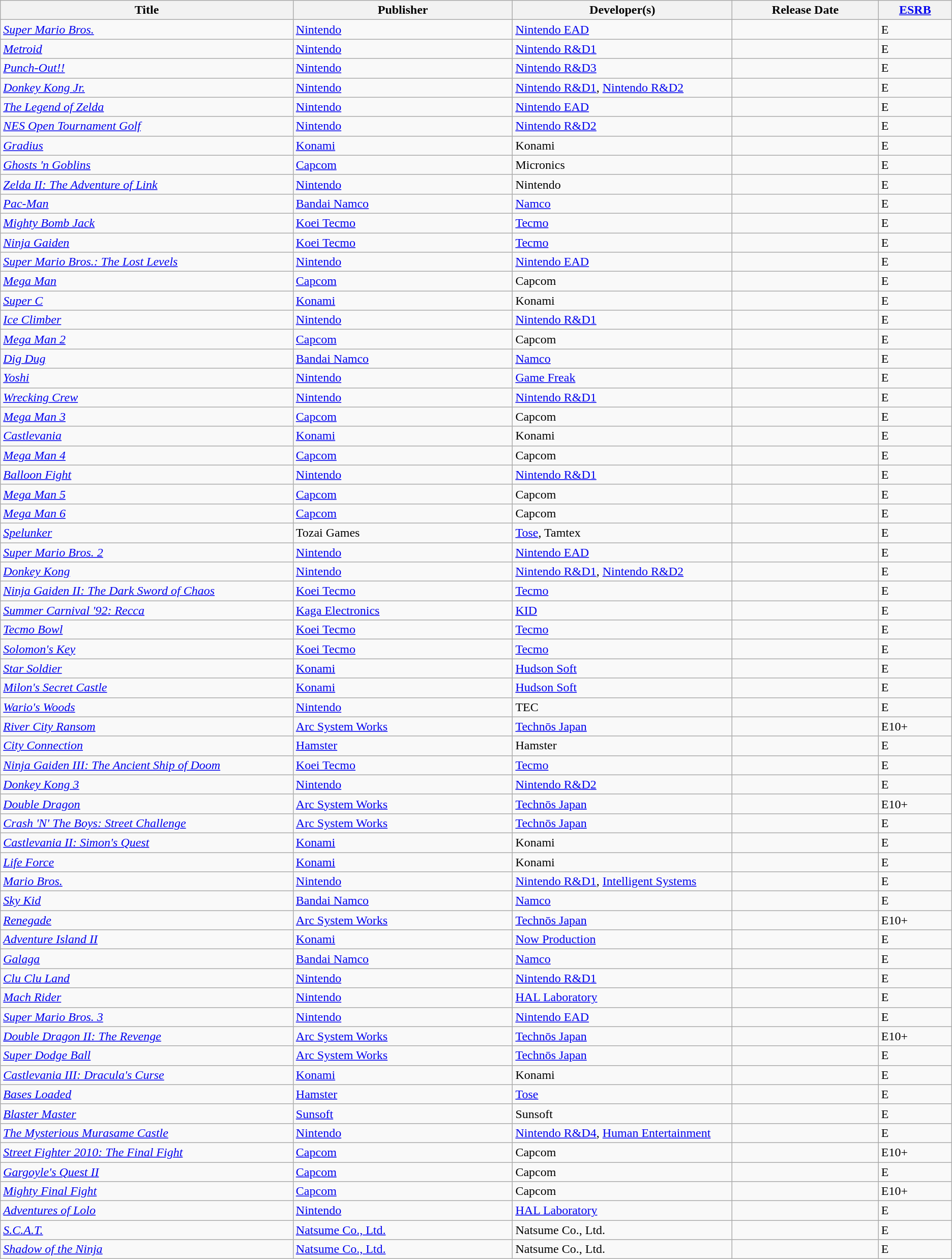<table class="wikitable sortable" style=>
<tr>
<th width="20%">Title</th>
<th width="15%">Publisher</th>
<th width="15%">Developer(s)</th>
<th width="10%">Release Date</th>
<th width="5%"><a href='#'>ESRB</a></th>
</tr>
<tr>
<td><em><a href='#'>Super Mario Bros.</a></em></td>
<td><a href='#'>Nintendo</a></td>
<td><a href='#'>Nintendo EAD</a></td>
<td></td>
<td>E</td>
</tr>
<tr>
<td><em><a href='#'>Metroid</a></em></td>
<td><a href='#'>Nintendo</a></td>
<td><a href='#'>Nintendo R&D1</a></td>
<td></td>
<td>E</td>
</tr>
<tr>
<td><em><a href='#'>Punch-Out!!</a></em></td>
<td><a href='#'>Nintendo</a></td>
<td><a href='#'>Nintendo R&D3</a></td>
<td></td>
<td>E</td>
</tr>
<tr>
<td><em><a href='#'>Donkey Kong Jr.</a></em></td>
<td><a href='#'>Nintendo</a></td>
<td><a href='#'>Nintendo R&D1</a>, <a href='#'>Nintendo R&D2</a></td>
<td></td>
<td>E</td>
</tr>
<tr>
<td><em><a href='#'>The Legend of Zelda</a></em></td>
<td><a href='#'>Nintendo</a></td>
<td><a href='#'>Nintendo EAD</a></td>
<td></td>
<td>E</td>
</tr>
<tr>
<td><em><a href='#'>NES Open Tournament Golf</a></em></td>
<td><a href='#'>Nintendo</a></td>
<td><a href='#'>Nintendo R&D2</a></td>
<td></td>
<td>E</td>
</tr>
<tr>
<td><em><a href='#'>Gradius</a></em></td>
<td><a href='#'>Konami</a></td>
<td>Konami</td>
<td></td>
<td>E</td>
</tr>
<tr>
<td><em><a href='#'>Ghosts 'n Goblins</a></em></td>
<td><a href='#'>Capcom</a></td>
<td>Micronics</td>
<td></td>
<td>E</td>
</tr>
<tr>
<td><em><a href='#'>Zelda II: The Adventure of Link</a></em></td>
<td><a href='#'>Nintendo</a></td>
<td>Nintendo</td>
<td></td>
<td>E</td>
</tr>
<tr>
<td><em><a href='#'>Pac-Man</a></em></td>
<td><a href='#'>Bandai Namco</a></td>
<td><a href='#'>Namco</a></td>
<td></td>
<td>E</td>
</tr>
<tr>
<td><em><a href='#'>Mighty Bomb Jack</a></em></td>
<td><a href='#'>Koei Tecmo</a></td>
<td><a href='#'>Tecmo</a></td>
<td></td>
<td>E</td>
</tr>
<tr>
<td><em><a href='#'>Ninja Gaiden</a></em></td>
<td><a href='#'>Koei Tecmo</a></td>
<td><a href='#'>Tecmo</a></td>
<td></td>
<td>E</td>
</tr>
<tr>
<td><em><a href='#'>Super Mario Bros.: The Lost Levels</a></em></td>
<td><a href='#'>Nintendo</a></td>
<td><a href='#'>Nintendo EAD</a></td>
<td></td>
<td>E</td>
</tr>
<tr>
<td><em><a href='#'>Mega Man</a></em></td>
<td><a href='#'>Capcom</a></td>
<td>Capcom</td>
<td></td>
<td>E</td>
</tr>
<tr>
<td><em><a href='#'>Super C</a></em></td>
<td><a href='#'>Konami</a></td>
<td>Konami</td>
<td></td>
<td>E</td>
</tr>
<tr>
<td><em><a href='#'>Ice Climber</a></em></td>
<td><a href='#'>Nintendo</a></td>
<td><a href='#'>Nintendo R&D1</a></td>
<td></td>
<td>E</td>
</tr>
<tr>
<td><em><a href='#'>Mega Man 2</a></em></td>
<td><a href='#'>Capcom</a></td>
<td>Capcom</td>
<td></td>
<td>E</td>
</tr>
<tr>
<td><em><a href='#'>Dig Dug</a></em></td>
<td><a href='#'>Bandai Namco</a></td>
<td><a href='#'>Namco</a></td>
<td></td>
<td>E</td>
</tr>
<tr>
<td><em><a href='#'>Yoshi</a></em></td>
<td><a href='#'>Nintendo</a></td>
<td><a href='#'>Game Freak</a></td>
<td></td>
<td>E</td>
</tr>
<tr>
<td><em><a href='#'>Wrecking Crew</a></em></td>
<td><a href='#'>Nintendo</a></td>
<td><a href='#'>Nintendo R&D1</a></td>
<td></td>
<td>E</td>
</tr>
<tr>
<td><em><a href='#'>Mega Man 3</a></em></td>
<td><a href='#'>Capcom</a></td>
<td>Capcom</td>
<td></td>
<td>E</td>
</tr>
<tr>
<td><em><a href='#'>Castlevania</a></em></td>
<td><a href='#'>Konami</a></td>
<td>Konami</td>
<td></td>
<td>E</td>
</tr>
<tr>
<td><em><a href='#'>Mega Man 4</a></em></td>
<td><a href='#'>Capcom</a></td>
<td>Capcom</td>
<td></td>
<td>E</td>
</tr>
<tr>
<td><em><a href='#'>Balloon Fight</a></em></td>
<td><a href='#'>Nintendo</a></td>
<td><a href='#'>Nintendo R&D1</a></td>
<td></td>
<td>E</td>
</tr>
<tr>
<td><em><a href='#'>Mega Man 5</a></em></td>
<td><a href='#'>Capcom</a></td>
<td>Capcom</td>
<td></td>
<td>E</td>
</tr>
<tr>
<td><em><a href='#'>Mega Man 6</a></em></td>
<td><a href='#'>Capcom</a></td>
<td>Capcom</td>
<td></td>
<td>E</td>
</tr>
<tr>
<td><em><a href='#'>Spelunker</a></em></td>
<td>Tozai Games</td>
<td><a href='#'>Tose</a>, Tamtex</td>
<td></td>
<td>E</td>
</tr>
<tr>
<td><em><a href='#'>Super Mario Bros. 2</a></em></td>
<td><a href='#'>Nintendo</a></td>
<td><a href='#'>Nintendo EAD</a></td>
<td></td>
<td>E</td>
</tr>
<tr>
<td><em><a href='#'>Donkey Kong</a></em></td>
<td><a href='#'>Nintendo</a></td>
<td><a href='#'>Nintendo R&D1</a>, <a href='#'>Nintendo R&D2</a></td>
<td></td>
<td>E</td>
</tr>
<tr>
<td><em><a href='#'>Ninja Gaiden II: The Dark Sword of Chaos</a></em></td>
<td><a href='#'>Koei Tecmo</a></td>
<td><a href='#'>Tecmo</a></td>
<td></td>
<td>E</td>
</tr>
<tr>
<td><em><a href='#'>Summer Carnival '92: Recca</a></em></td>
<td><a href='#'>Kaga Electronics</a></td>
<td><a href='#'>KID</a></td>
<td></td>
<td>E</td>
</tr>
<tr>
<td><em><a href='#'>Tecmo Bowl</a></em></td>
<td><a href='#'>Koei Tecmo</a></td>
<td><a href='#'>Tecmo</a></td>
<td></td>
<td>E</td>
</tr>
<tr>
<td><em><a href='#'>Solomon's Key</a></em></td>
<td><a href='#'>Koei Tecmo</a></td>
<td><a href='#'>Tecmo</a></td>
<td></td>
<td>E</td>
</tr>
<tr>
<td><em><a href='#'>Star Soldier</a></em></td>
<td><a href='#'>Konami</a></td>
<td><a href='#'>Hudson Soft</a></td>
<td></td>
<td>E</td>
</tr>
<tr>
<td><em><a href='#'>Milon's Secret Castle</a></em></td>
<td><a href='#'>Konami</a></td>
<td><a href='#'>Hudson Soft</a></td>
<td></td>
<td>E</td>
</tr>
<tr>
<td><em><a href='#'>Wario's Woods</a></em></td>
<td><a href='#'>Nintendo</a></td>
<td>TEC</td>
<td></td>
<td>E</td>
</tr>
<tr>
<td><em><a href='#'>River City Ransom</a></em></td>
<td><a href='#'>Arc System Works</a></td>
<td><a href='#'>Technōs Japan</a></td>
<td></td>
<td>E10+</td>
</tr>
<tr>
<td><em><a href='#'>City Connection</a></em></td>
<td><a href='#'>Hamster</a></td>
<td>Hamster</td>
<td></td>
<td>E</td>
</tr>
<tr>
<td><em><a href='#'>Ninja Gaiden III: The Ancient Ship of Doom</a></em></td>
<td><a href='#'>Koei Tecmo</a></td>
<td><a href='#'>Tecmo</a></td>
<td></td>
<td>E</td>
</tr>
<tr>
<td><em><a href='#'>Donkey Kong 3</a></em></td>
<td><a href='#'>Nintendo</a></td>
<td><a href='#'>Nintendo R&D2</a></td>
<td></td>
<td>E</td>
</tr>
<tr>
<td><em><a href='#'>Double Dragon</a></em></td>
<td><a href='#'>Arc System Works</a></td>
<td><a href='#'>Technōs Japan</a></td>
<td></td>
<td>E10+</td>
</tr>
<tr>
<td><em><a href='#'>Crash 'N' The Boys: Street Challenge</a></em></td>
<td><a href='#'>Arc System Works</a></td>
<td><a href='#'>Technōs Japan</a></td>
<td></td>
<td>E</td>
</tr>
<tr>
<td><em><a href='#'>Castlevania II: Simon's Quest</a></em></td>
<td><a href='#'>Konami</a></td>
<td>Konami</td>
<td></td>
<td>E</td>
</tr>
<tr>
<td><em><a href='#'>Life Force</a></em></td>
<td><a href='#'>Konami</a></td>
<td>Konami</td>
<td></td>
<td>E</td>
</tr>
<tr>
<td><em><a href='#'>Mario Bros.</a></em></td>
<td><a href='#'>Nintendo</a></td>
<td><a href='#'>Nintendo R&D1</a>, <a href='#'>Intelligent Systems</a></td>
<td></td>
<td>E</td>
</tr>
<tr>
<td><em><a href='#'>Sky Kid</a></em></td>
<td><a href='#'>Bandai Namco</a></td>
<td><a href='#'>Namco</a></td>
<td></td>
<td>E</td>
</tr>
<tr>
<td><em><a href='#'>Renegade</a></em></td>
<td><a href='#'>Arc System Works</a></td>
<td><a href='#'>Technōs Japan</a></td>
<td></td>
<td>E10+</td>
</tr>
<tr>
<td><em><a href='#'>Adventure Island II</a></em></td>
<td><a href='#'>Konami</a></td>
<td><a href='#'>Now Production</a></td>
<td></td>
<td>E</td>
</tr>
<tr>
<td><em><a href='#'>Galaga</a></em></td>
<td><a href='#'>Bandai Namco</a></td>
<td><a href='#'>Namco</a></td>
<td></td>
<td>E</td>
</tr>
<tr>
<td><em><a href='#'>Clu Clu Land</a></em></td>
<td><a href='#'>Nintendo</a></td>
<td><a href='#'>Nintendo R&D1</a></td>
<td></td>
<td>E</td>
</tr>
<tr>
<td><em><a href='#'>Mach Rider</a></em></td>
<td><a href='#'>Nintendo</a></td>
<td><a href='#'>HAL Laboratory</a></td>
<td></td>
<td>E</td>
</tr>
<tr>
<td><em><a href='#'>Super Mario Bros. 3</a></em></td>
<td><a href='#'>Nintendo</a></td>
<td><a href='#'>Nintendo EAD</a></td>
<td></td>
<td>E</td>
</tr>
<tr>
<td><em><a href='#'>Double Dragon II: The Revenge</a></em></td>
<td><a href='#'>Arc System Works</a></td>
<td><a href='#'>Technōs Japan</a></td>
<td></td>
<td>E10+</td>
</tr>
<tr>
<td><em><a href='#'>Super Dodge Ball</a></em></td>
<td><a href='#'>Arc System Works</a></td>
<td><a href='#'>Technōs Japan</a></td>
<td></td>
<td>E</td>
</tr>
<tr>
<td><em><a href='#'>Castlevania III: Dracula's Curse</a></em></td>
<td><a href='#'>Konami</a></td>
<td>Konami</td>
<td></td>
<td>E</td>
</tr>
<tr>
<td><em><a href='#'>Bases Loaded</a></em></td>
<td><a href='#'>Hamster</a></td>
<td><a href='#'>Tose</a></td>
<td></td>
<td>E</td>
</tr>
<tr>
<td><em><a href='#'>Blaster Master</a></em></td>
<td><a href='#'>Sunsoft</a></td>
<td>Sunsoft</td>
<td></td>
<td>E</td>
</tr>
<tr>
<td><em><a href='#'>The Mysterious Murasame Castle</a></em></td>
<td><a href='#'>Nintendo</a></td>
<td><a href='#'>Nintendo R&D4</a>, <a href='#'>Human Entertainment</a></td>
<td></td>
<td>E</td>
</tr>
<tr>
<td><em><a href='#'>Street Fighter 2010: The Final Fight</a></em></td>
<td><a href='#'>Capcom</a></td>
<td>Capcom</td>
<td></td>
<td>E10+</td>
</tr>
<tr>
<td><em><a href='#'>Gargoyle's Quest II</a></em></td>
<td><a href='#'>Capcom</a></td>
<td>Capcom</td>
<td></td>
<td>E</td>
</tr>
<tr>
<td><em><a href='#'>Mighty Final Fight</a></em></td>
<td><a href='#'>Capcom</a></td>
<td>Capcom</td>
<td></td>
<td>E10+</td>
</tr>
<tr>
<td><em><a href='#'>Adventures of Lolo</a></em></td>
<td><a href='#'>Nintendo</a></td>
<td><a href='#'>HAL Laboratory</a></td>
<td></td>
<td>E</td>
</tr>
<tr>
<td><em><a href='#'>S.C.A.T.</a></em></td>
<td><a href='#'>Natsume Co., Ltd.</a></td>
<td>Natsume Co., Ltd.</td>
<td></td>
<td>E</td>
</tr>
<tr>
<td><em><a href='#'>Shadow of the Ninja</a></em></td>
<td><a href='#'>Natsume Co., Ltd.</a></td>
<td>Natsume Co., Ltd.</td>
<td></td>
<td>E</td>
</tr>
</table>
